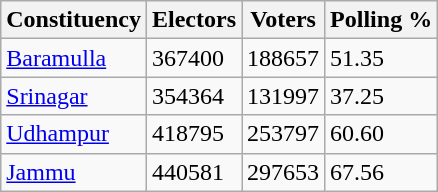<table class="wikitable">
<tr>
<th>Constituency</th>
<th>Electors</th>
<th>Voters</th>
<th>Polling %</th>
</tr>
<tr>
<td><a href='#'>Baramulla</a></td>
<td>367400</td>
<td>188657</td>
<td>51.35</td>
</tr>
<tr>
<td><a href='#'>Srinagar</a></td>
<td>354364</td>
<td>131997</td>
<td>37.25</td>
</tr>
<tr>
<td><a href='#'>Udhampur</a></td>
<td>418795</td>
<td>253797</td>
<td>60.60</td>
</tr>
<tr>
<td><a href='#'>Jammu</a></td>
<td>440581</td>
<td>297653</td>
<td>67.56</td>
</tr>
</table>
